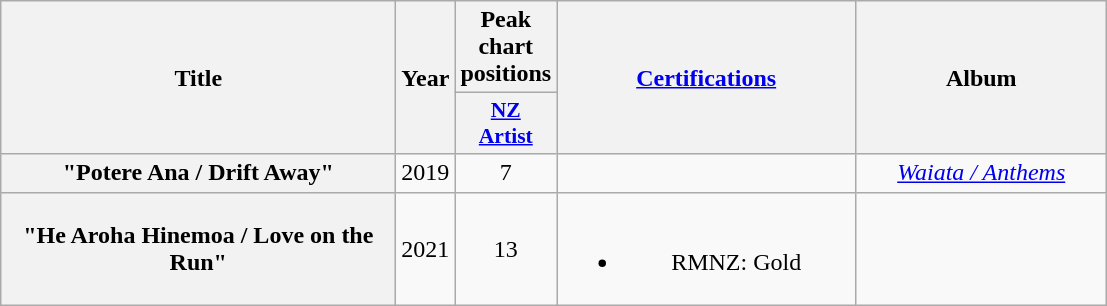<table class="wikitable plainrowheaders" style="text-align:center;">
<tr>
<th scope="col" rowspan="2" style="width:16em;">Title</th>
<th scope="col" rowspan="2" style="width:1em;">Year</th>
<th scope="col" colspan="1">Peak chart positions</th>
<th scope="col" rowspan="2" style="width:12em;"><a href='#'>Certifications</a></th>
<th scope="col" rowspan="2" style="width:10em;">Album</th>
</tr>
<tr>
<th scope="col" style="width:3em;font-size:90%;"><a href='#'>NZ<br>Artist</a><br></th>
</tr>
<tr>
<th scope="row">"Potere Ana / Drift Away"</th>
<td>2019</td>
<td>7</td>
<td></td>
<td><em><a href='#'>Waiata / Anthems</a></em></td>
</tr>
<tr>
<th scope="row">"He Aroha Hinemoa / Love on the Run"<br></th>
<td>2021</td>
<td>13</td>
<td><br><ul><li>RMNZ: Gold</li></ul></td>
<td></td>
</tr>
</table>
